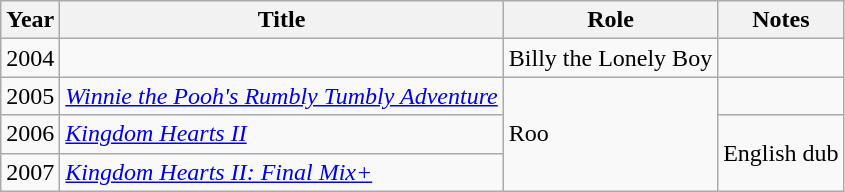<table class="wikitable sortable">
<tr>
<th>Year</th>
<th>Title</th>
<th>Role</th>
<th class="unsortable">Notes</th>
</tr>
<tr>
<td>2004</td>
<td><em></em></td>
<td>Billy the Lonely Boy</td>
<td></td>
</tr>
<tr>
<td>2005</td>
<td><em><a href='#'>Winnie the Pooh's Rumbly Tumbly Adventure</a></em></td>
<td rowspan="3">Roo</td>
<td></td>
</tr>
<tr>
<td>2006</td>
<td><em><a href='#'>Kingdom Hearts II</a></em></td>
<td rowspan="2">English dub</td>
</tr>
<tr>
<td>2007</td>
<td><em><a href='#'>Kingdom Hearts II: Final Mix+</a></em></td>
</tr>
</table>
